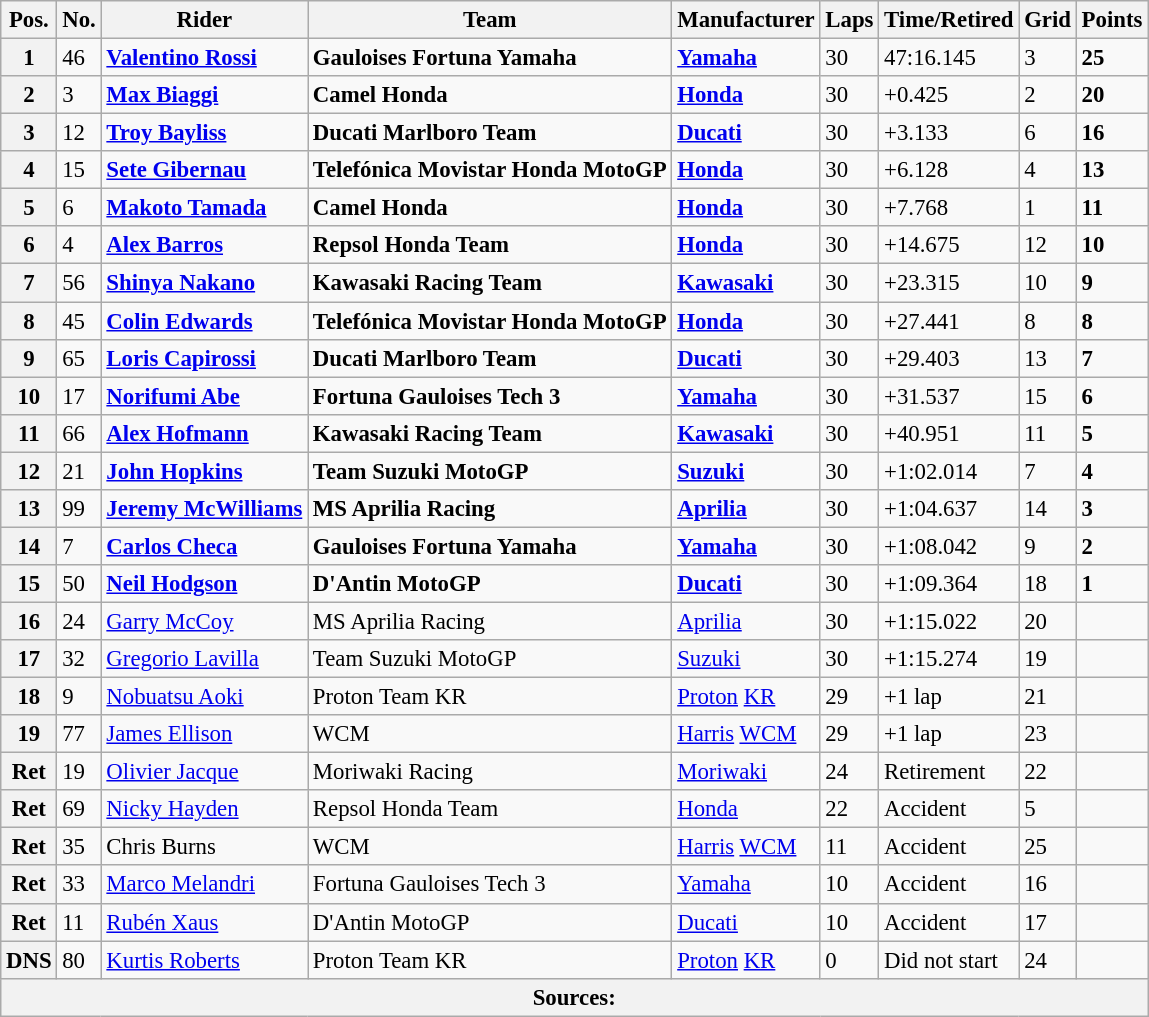<table class="wikitable" style="font-size: 95%;">
<tr>
<th>Pos.</th>
<th>No.</th>
<th>Rider</th>
<th>Team</th>
<th>Manufacturer</th>
<th>Laps</th>
<th>Time/Retired</th>
<th>Grid</th>
<th>Points</th>
</tr>
<tr>
<th>1</th>
<td>46</td>
<td> <strong><a href='#'>Valentino Rossi</a></strong></td>
<td><strong>Gauloises Fortuna Yamaha</strong></td>
<td><strong><a href='#'>Yamaha</a></strong></td>
<td>30</td>
<td>47:16.145</td>
<td>3</td>
<td><strong>25</strong></td>
</tr>
<tr>
<th>2</th>
<td>3</td>
<td> <strong><a href='#'>Max Biaggi</a></strong></td>
<td><strong>Camel Honda</strong></td>
<td><strong><a href='#'>Honda</a></strong></td>
<td>30</td>
<td>+0.425</td>
<td>2</td>
<td><strong>20</strong></td>
</tr>
<tr>
<th>3</th>
<td>12</td>
<td> <strong><a href='#'>Troy Bayliss</a></strong></td>
<td><strong>Ducati Marlboro Team</strong></td>
<td><strong><a href='#'>Ducati</a></strong></td>
<td>30</td>
<td>+3.133</td>
<td>6</td>
<td><strong>16</strong></td>
</tr>
<tr>
<th>4</th>
<td>15</td>
<td> <strong><a href='#'>Sete Gibernau</a></strong></td>
<td><strong>Telefónica Movistar Honda MotoGP</strong></td>
<td><strong><a href='#'>Honda</a></strong></td>
<td>30</td>
<td>+6.128</td>
<td>4</td>
<td><strong>13</strong></td>
</tr>
<tr>
<th>5</th>
<td>6</td>
<td> <strong><a href='#'>Makoto Tamada</a></strong></td>
<td><strong>Camel Honda</strong></td>
<td><strong><a href='#'>Honda</a></strong></td>
<td>30</td>
<td>+7.768</td>
<td>1</td>
<td><strong>11</strong></td>
</tr>
<tr>
<th>6</th>
<td>4</td>
<td> <strong><a href='#'>Alex Barros</a></strong></td>
<td><strong>Repsol Honda Team</strong></td>
<td><strong><a href='#'>Honda</a></strong></td>
<td>30</td>
<td>+14.675</td>
<td>12</td>
<td><strong>10</strong></td>
</tr>
<tr>
<th>7</th>
<td>56</td>
<td> <strong><a href='#'>Shinya Nakano</a></strong></td>
<td><strong>Kawasaki Racing Team</strong></td>
<td><strong><a href='#'>Kawasaki</a></strong></td>
<td>30</td>
<td>+23.315</td>
<td>10</td>
<td><strong>9</strong></td>
</tr>
<tr>
<th>8</th>
<td>45</td>
<td> <strong><a href='#'>Colin Edwards</a></strong></td>
<td><strong>Telefónica Movistar Honda MotoGP</strong></td>
<td><strong><a href='#'>Honda</a></strong></td>
<td>30</td>
<td>+27.441</td>
<td>8</td>
<td><strong>8</strong></td>
</tr>
<tr>
<th>9</th>
<td>65</td>
<td> <strong><a href='#'>Loris Capirossi</a></strong></td>
<td><strong>Ducati Marlboro Team</strong></td>
<td><strong><a href='#'>Ducati</a></strong></td>
<td>30</td>
<td>+29.403</td>
<td>13</td>
<td><strong>7</strong></td>
</tr>
<tr>
<th>10</th>
<td>17</td>
<td> <strong><a href='#'>Norifumi Abe</a></strong></td>
<td><strong>Fortuna Gauloises Tech 3</strong></td>
<td><strong><a href='#'>Yamaha</a></strong></td>
<td>30</td>
<td>+31.537</td>
<td>15</td>
<td><strong>6</strong></td>
</tr>
<tr>
<th>11</th>
<td>66</td>
<td> <strong><a href='#'>Alex Hofmann</a></strong></td>
<td><strong>Kawasaki Racing Team</strong></td>
<td><strong><a href='#'>Kawasaki</a></strong></td>
<td>30</td>
<td>+40.951</td>
<td>11</td>
<td><strong>5</strong></td>
</tr>
<tr>
<th>12</th>
<td>21</td>
<td> <strong><a href='#'>John Hopkins</a></strong></td>
<td><strong>Team Suzuki MotoGP</strong></td>
<td><strong><a href='#'>Suzuki</a></strong></td>
<td>30</td>
<td>+1:02.014</td>
<td>7</td>
<td><strong>4</strong></td>
</tr>
<tr>
<th>13</th>
<td>99</td>
<td> <strong><a href='#'>Jeremy McWilliams</a></strong></td>
<td><strong>MS Aprilia Racing</strong></td>
<td><strong><a href='#'>Aprilia</a></strong></td>
<td>30</td>
<td>+1:04.637</td>
<td>14</td>
<td><strong>3</strong></td>
</tr>
<tr>
<th>14</th>
<td>7</td>
<td> <strong><a href='#'>Carlos Checa</a></strong></td>
<td><strong>Gauloises Fortuna Yamaha</strong></td>
<td><strong><a href='#'>Yamaha</a></strong></td>
<td>30</td>
<td>+1:08.042</td>
<td>9</td>
<td><strong>2</strong></td>
</tr>
<tr>
<th>15</th>
<td>50</td>
<td> <strong><a href='#'>Neil Hodgson</a></strong></td>
<td><strong>D'Antin MotoGP</strong></td>
<td><strong><a href='#'>Ducati</a></strong></td>
<td>30</td>
<td>+1:09.364</td>
<td>18</td>
<td><strong>1</strong></td>
</tr>
<tr>
<th>16</th>
<td>24</td>
<td> <a href='#'>Garry McCoy</a></td>
<td>MS Aprilia Racing</td>
<td><a href='#'>Aprilia</a></td>
<td>30</td>
<td>+1:15.022</td>
<td>20</td>
<td></td>
</tr>
<tr>
<th>17</th>
<td>32</td>
<td> <a href='#'>Gregorio Lavilla</a></td>
<td>Team Suzuki MotoGP</td>
<td><a href='#'>Suzuki</a></td>
<td>30</td>
<td>+1:15.274</td>
<td>19</td>
<td></td>
</tr>
<tr>
<th>18</th>
<td>9</td>
<td> <a href='#'>Nobuatsu Aoki</a></td>
<td>Proton Team KR</td>
<td><a href='#'>Proton</a> <a href='#'>KR</a></td>
<td>29</td>
<td>+1 lap</td>
<td>21</td>
<td></td>
</tr>
<tr>
<th>19</th>
<td>77</td>
<td> <a href='#'>James Ellison</a></td>
<td>WCM</td>
<td><a href='#'>Harris</a> <a href='#'>WCM</a></td>
<td>29</td>
<td>+1 lap</td>
<td>23</td>
<td></td>
</tr>
<tr>
<th>Ret</th>
<td>19</td>
<td> <a href='#'>Olivier Jacque</a></td>
<td>Moriwaki Racing</td>
<td><a href='#'>Moriwaki</a></td>
<td>24</td>
<td>Retirement</td>
<td>22</td>
<td></td>
</tr>
<tr>
<th>Ret</th>
<td>69</td>
<td> <a href='#'>Nicky Hayden</a></td>
<td>Repsol Honda Team</td>
<td><a href='#'>Honda</a></td>
<td>22</td>
<td>Accident</td>
<td>5</td>
<td></td>
</tr>
<tr>
<th>Ret</th>
<td>35</td>
<td> Chris Burns</td>
<td>WCM</td>
<td><a href='#'>Harris</a> <a href='#'>WCM</a></td>
<td>11</td>
<td>Accident</td>
<td>25</td>
<td></td>
</tr>
<tr>
<th>Ret</th>
<td>33</td>
<td> <a href='#'>Marco Melandri</a></td>
<td>Fortuna Gauloises Tech 3</td>
<td><a href='#'>Yamaha</a></td>
<td>10</td>
<td>Accident</td>
<td>16</td>
<td></td>
</tr>
<tr>
<th>Ret</th>
<td>11</td>
<td> <a href='#'>Rubén Xaus</a></td>
<td>D'Antin MotoGP</td>
<td><a href='#'>Ducati</a></td>
<td>10</td>
<td>Accident</td>
<td>17</td>
<td></td>
</tr>
<tr>
<th>DNS</th>
<td>80</td>
<td> <a href='#'>Kurtis Roberts</a></td>
<td>Proton Team KR</td>
<td><a href='#'>Proton</a> <a href='#'>KR</a></td>
<td>0</td>
<td>Did not start</td>
<td>24</td>
<td></td>
</tr>
<tr>
<th colspan=9>Sources: </th>
</tr>
</table>
